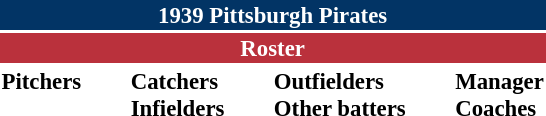<table class="toccolours" style="font-size: 95%;">
<tr>
<th colspan="10" style="background-color: #023465; color: white; text-align: center;">1939 Pittsburgh Pirates</th>
</tr>
<tr>
<td colspan="10" style="background-color: #ba313c; color: white; text-align: center;"><strong>Roster</strong></td>
</tr>
<tr>
<td valign="top"><strong>Pitchers</strong><br>












</td>
<td width="25px"></td>
<td valign="top"><strong>Catchers</strong><br>



<strong>Infielders</strong>







</td>
<td width="25px"></td>
<td valign="top"><strong>Outfielders</strong><br>








<strong>Other batters</strong>
</td>
<td width="25px"></td>
<td valign="top"><strong>Manager</strong><br>
<strong>Coaches</strong>


</td>
</tr>
</table>
